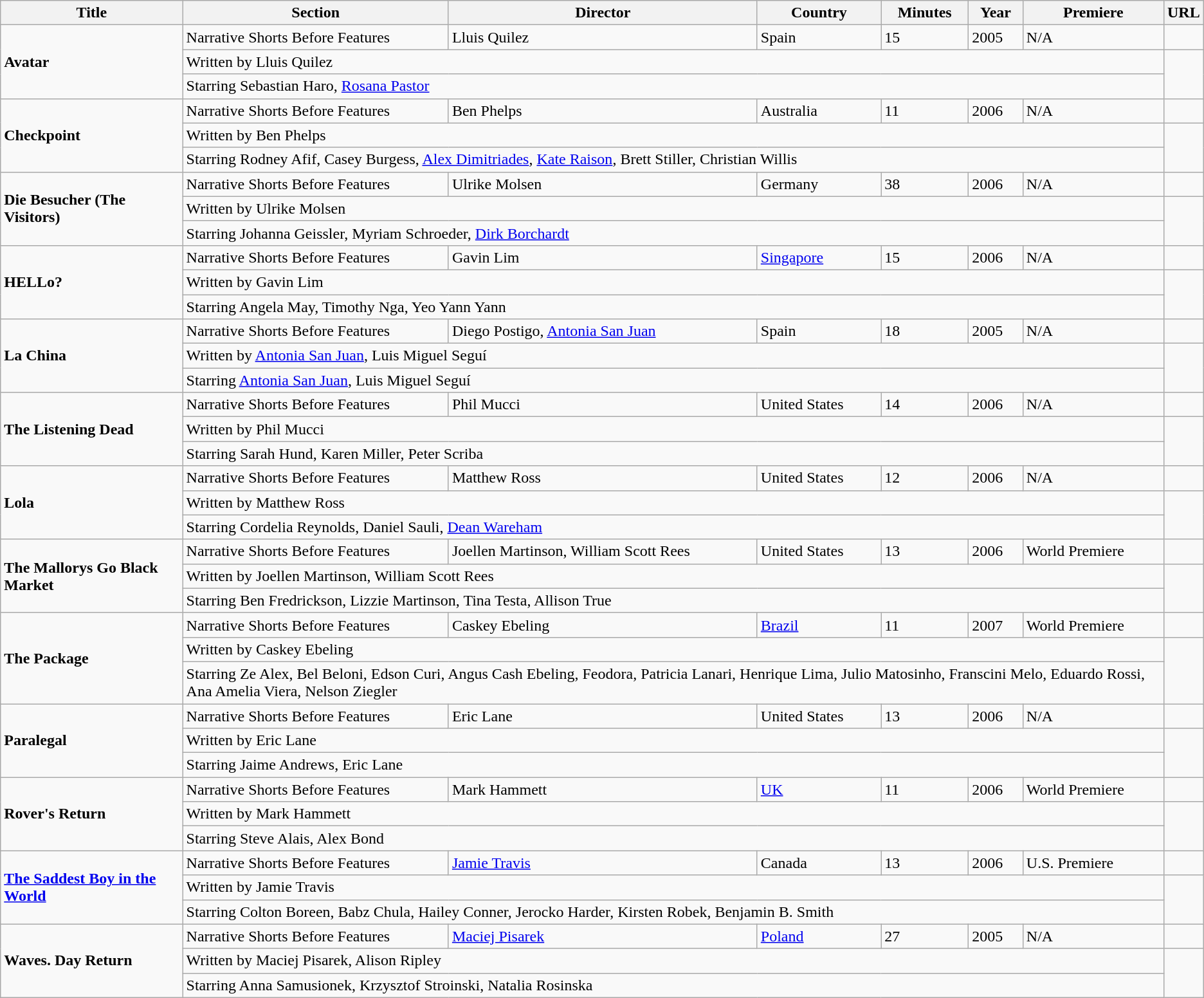<table class="wikitable" style="text-align:left" div style="font-size:85%">
<tr bgcolor="#ffffff">
<th>Title</th>
<th>Section</th>
<th>Director</th>
<th>Country</th>
<th>Minutes</th>
<th>Year</th>
<th>Premiere</th>
<th>URL</th>
</tr>
<tr>
<td rowspan="3"><strong>Avatar</strong></td>
<td>Narrative Shorts Before Features</td>
<td>Lluis Quilez</td>
<td>Spain</td>
<td>15</td>
<td>2005</td>
<td>N/A</td>
<td></td>
</tr>
<tr>
<td colspan="6">Written by Lluis Quilez</td>
</tr>
<tr>
<td colspan="6">Starring Sebastian Haro, <a href='#'>Rosana Pastor</a></td>
</tr>
<tr>
<td rowspan="3"><strong>Checkpoint</strong></td>
<td>Narrative Shorts Before Features</td>
<td>Ben Phelps</td>
<td>Australia</td>
<td>11</td>
<td>2006</td>
<td>N/A</td>
<td></td>
</tr>
<tr>
<td colspan="6">Written by Ben Phelps</td>
</tr>
<tr>
<td colspan="6">Starring Rodney Afif, Casey Burgess, <a href='#'>Alex Dimitriades</a>, <a href='#'>Kate Raison</a>, Brett Stiller, Christian Willis</td>
</tr>
<tr>
<td rowspan="3"><strong>Die Besucher (The Visitors)</strong></td>
<td>Narrative Shorts Before Features</td>
<td>Ulrike Molsen</td>
<td>Germany</td>
<td>38</td>
<td>2006</td>
<td>N/A</td>
<td> </td>
</tr>
<tr>
<td colspan="6">Written by Ulrike Molsen</td>
</tr>
<tr>
<td colspan="6">Starring Johanna Geissler, Myriam Schroeder, <a href='#'>Dirk Borchardt</a></td>
</tr>
<tr>
<td rowspan="3"><strong>HELLo?</strong></td>
<td>Narrative Shorts Before Features</td>
<td>Gavin Lim</td>
<td><a href='#'>Singapore</a></td>
<td>15</td>
<td>2006</td>
<td>N/A</td>
<td></td>
</tr>
<tr>
<td colspan="6">Written by Gavin Lim</td>
</tr>
<tr>
<td colspan="6">Starring Angela May, Timothy Nga, Yeo Yann Yann</td>
</tr>
<tr>
<td rowspan="3"><strong>La China</strong></td>
<td>Narrative Shorts Before Features</td>
<td>Diego Postigo, <a href='#'>Antonia San Juan</a></td>
<td>Spain</td>
<td>18</td>
<td>2005</td>
<td>N/A</td>
<td></td>
</tr>
<tr>
<td colspan="6">Written by <a href='#'>Antonia San Juan</a>, Luis Miguel Seguí</td>
</tr>
<tr>
<td colspan="6">Starring <a href='#'>Antonia San Juan</a>, Luis Miguel Seguí</td>
</tr>
<tr>
<td rowspan="3"><strong>The Listening Dead</strong></td>
<td>Narrative Shorts Before Features</td>
<td>Phil Mucci</td>
<td>United States</td>
<td>14</td>
<td>2006</td>
<td>N/A</td>
<td></td>
</tr>
<tr>
<td colspan="6">Written by Phil Mucci</td>
</tr>
<tr>
<td colspan="6">Starring Sarah Hund, Karen Miller, Peter Scriba</td>
</tr>
<tr>
<td rowspan="3"><strong>Lola</strong></td>
<td>Narrative Shorts Before Features</td>
<td>Matthew Ross</td>
<td>United States</td>
<td>12</td>
<td>2006</td>
<td>N/A</td>
<td></td>
</tr>
<tr>
<td colspan="6">Written by Matthew Ross</td>
</tr>
<tr>
<td colspan="6">Starring Cordelia Reynolds, Daniel Sauli, <a href='#'>Dean Wareham</a></td>
</tr>
<tr>
<td rowspan="3"><strong>The Mallorys Go Black Market</strong></td>
<td>Narrative Shorts Before Features</td>
<td>Joellen Martinson, William Scott Rees</td>
<td>United States</td>
<td>13</td>
<td>2006</td>
<td>World Premiere</td>
<td></td>
</tr>
<tr>
<td colspan="6">Written by Joellen Martinson, William Scott Rees</td>
</tr>
<tr>
<td colspan="6">Starring Ben Fredrickson, Lizzie Martinson, Tina Testa, Allison True</td>
</tr>
<tr>
<td rowspan="3"><strong>The Package</strong></td>
<td>Narrative Shorts Before Features</td>
<td>Caskey Ebeling</td>
<td><a href='#'>Brazil</a></td>
<td>11</td>
<td>2007</td>
<td>World Premiere</td>
<td></td>
</tr>
<tr>
<td colspan="6">Written by Caskey Ebeling</td>
</tr>
<tr>
<td colspan="6">Starring Ze Alex, Bel Beloni, Edson Curi, Angus Cash Ebeling, Feodora, Patricia Lanari, Henrique Lima, Julio Matosinho, Franscini Melo, Eduardo Rossi, Ana Amelia Viera, Nelson Ziegler</td>
</tr>
<tr>
<td rowspan="3"><strong>Paralegal</strong></td>
<td>Narrative Shorts Before Features</td>
<td>Eric Lane</td>
<td>United States</td>
<td>13</td>
<td>2006</td>
<td>N/A</td>
<td></td>
</tr>
<tr>
<td colspan="6">Written by Eric Lane</td>
</tr>
<tr>
<td colspan="6">Starring Jaime Andrews, Eric Lane</td>
</tr>
<tr>
<td rowspan="3"><strong>Rover's Return</strong></td>
<td>Narrative Shorts Before Features</td>
<td>Mark Hammett</td>
<td><a href='#'>UK</a></td>
<td>11</td>
<td>2006</td>
<td>World Premiere</td>
<td></td>
</tr>
<tr>
<td colspan="6">Written by Mark Hammett</td>
</tr>
<tr>
<td colspan="6">Starring Steve Alais, Alex Bond</td>
</tr>
<tr>
<td rowspan="3"><strong><a href='#'>The Saddest Boy in the World</a></strong></td>
<td>Narrative Shorts Before Features</td>
<td><a href='#'>Jamie Travis</a></td>
<td>Canada</td>
<td>13</td>
<td>2006</td>
<td>U.S. Premiere</td>
<td></td>
</tr>
<tr>
<td colspan="6">Written by Jamie Travis</td>
</tr>
<tr>
<td colspan="6">Starring Colton Boreen, Babz Chula, Hailey Conner, Jerocko Harder, Kirsten Robek, Benjamin B. Smith</td>
</tr>
<tr>
<td rowspan="3"><strong>Waves. Day Return</strong></td>
<td>Narrative Shorts Before Features</td>
<td><a href='#'>Maciej Pisarek</a></td>
<td><a href='#'>Poland</a></td>
<td>27</td>
<td>2005</td>
<td>N/A</td>
<td></td>
</tr>
<tr>
<td colspan="6">Written by Maciej Pisarek, Alison Ripley</td>
</tr>
<tr>
<td colspan="6">Starring Anna Samusionek, Krzysztof Stroinski, Natalia Rosinska</td>
</tr>
</table>
